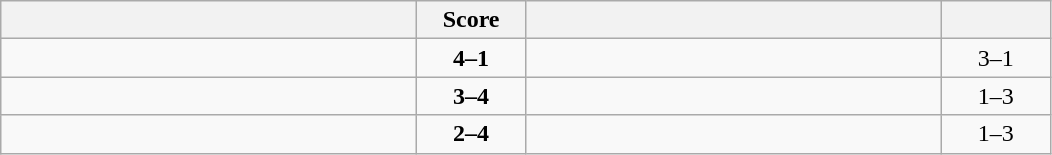<table class="wikitable" style="text-align: center; ">
<tr>
<th align="right" width="270"></th>
<th width="65">Score</th>
<th align="left" width="270"></th>
<th width="65"></th>
</tr>
<tr>
<td align="left"><strong></strong></td>
<td><strong>4–1</strong></td>
<td align="left"></td>
<td>3–1 <strong></strong></td>
</tr>
<tr>
<td align="left"></td>
<td><strong>3–4</strong></td>
<td align="left"><strong></strong></td>
<td>1–3 <strong></strong></td>
</tr>
<tr>
<td align="left"></td>
<td><strong>2–4</strong></td>
<td align="left"><strong></strong></td>
<td>1–3 <strong></strong></td>
</tr>
</table>
